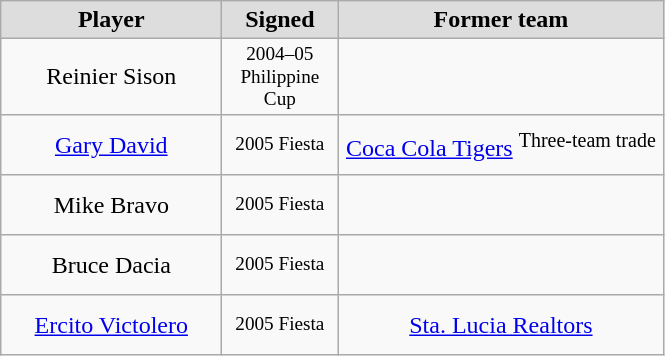<table class="wikitable" style="text-align: center">
<tr align="center" bgcolor="#dddddd">
<td style="width:140px"><strong>Player</strong></td>
<td style="width:70px"><strong>Signed</strong></td>
<td style="width:210px"><strong>Former team</strong></td>
</tr>
<tr style="height:40px">
<td>Reinier Sison</td>
<td style="font-size: 80%">2004–05 Philippine Cup</td>
<td></td>
</tr>
<tr style="height:40px">
<td><a href='#'>Gary David</a></td>
<td style="font-size: 80%">2005 Fiesta</td>
<td><a href='#'>Coca Cola Tigers</a> <sup> Three-team trade </sup></td>
</tr>
<tr style="height:40px">
<td>Mike Bravo</td>
<td style="font-size: 80%">2005 Fiesta</td>
<td></td>
</tr>
<tr style="height:40px">
<td>Bruce Dacia</td>
<td style="font-size: 80%">2005 Fiesta</td>
<td></td>
</tr>
<tr style="height:40px">
<td><a href='#'>Ercito Victolero</a></td>
<td style="font-size: 80%">2005 Fiesta</td>
<td><a href='#'>Sta. Lucia Realtors</a></td>
</tr>
</table>
